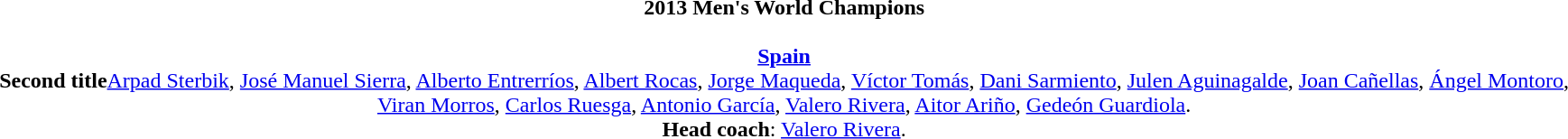<table width=95%>
<tr align=center>
<td><strong>2013 Men's World Champions</strong><br><br><strong><a href='#'>Spain</a></strong><br><strong>Second title</strong><a href='#'>Arpad Sterbik</a>, <a href='#'>José Manuel Sierra</a>, <a href='#'>Alberto Entrerríos</a>, <a href='#'>Albert Rocas</a>, <a href='#'>Jorge Maqueda</a>, <a href='#'>Víctor Tomás</a>, <a href='#'>Dani Sarmiento</a>, <a href='#'>Julen Aguinagalde</a>, <a href='#'>Joan Cañellas</a>, <a href='#'>Ángel Montoro</a>, <a href='#'>Viran Morros</a>, <a href='#'>Carlos Ruesga</a>, <a href='#'>Antonio García</a>, <a href='#'>Valero Rivera</a>, <a href='#'>Aitor Ariño</a>, <a href='#'>Gedeón Guardiola</a>.<br><strong>Head coach</strong>: <a href='#'>Valero Rivera</a>.</td>
</tr>
</table>
